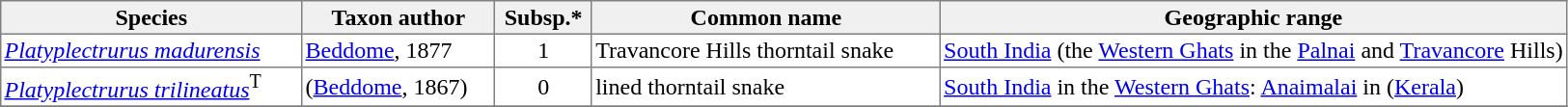<table cellspacing=0 cellpadding=2 border=1 style="border-collapse: collapse;">
<tr>
<th bgcolor="#f0f0f0">Species</th>
<th bgcolor="#f0f0f0">Taxon author</th>
<th bgcolor="#f0f0f0">Subsp.*</th>
<th bgcolor="#f0f0f0">Common name</th>
<th bgcolor="#f0f0f0">Geographic range</th>
</tr>
<tr>
<td><em><a href='#'>Platyplectrurus madurensis</a></em></td>
<td><a href='#'>Beddome</a>, 1877</td>
<td align="center">1</td>
<td>Travancore Hills thorntail snake</td>
<td style="width:40%"><a href='#'>South India</a> (the <a href='#'>Western Ghats</a> in the <a href='#'>Palnai</a> and <a href='#'>Travancore</a> Hills)</td>
</tr>
<tr>
<td><em><a href='#'>Platyplectrurus trilineatus</a></em><span><sup>T</sup></span></td>
<td>(<a href='#'>Beddome</a>, 1867)</td>
<td align="center">0</td>
<td>lined thorntail snake</td>
<td><a href='#'>South India</a> in the <a href='#'>Western Ghats</a>: <a href='#'>Anaimalai</a> in (<a href='#'>Kerala</a>)</td>
</tr>
<tr>
</tr>
</table>
